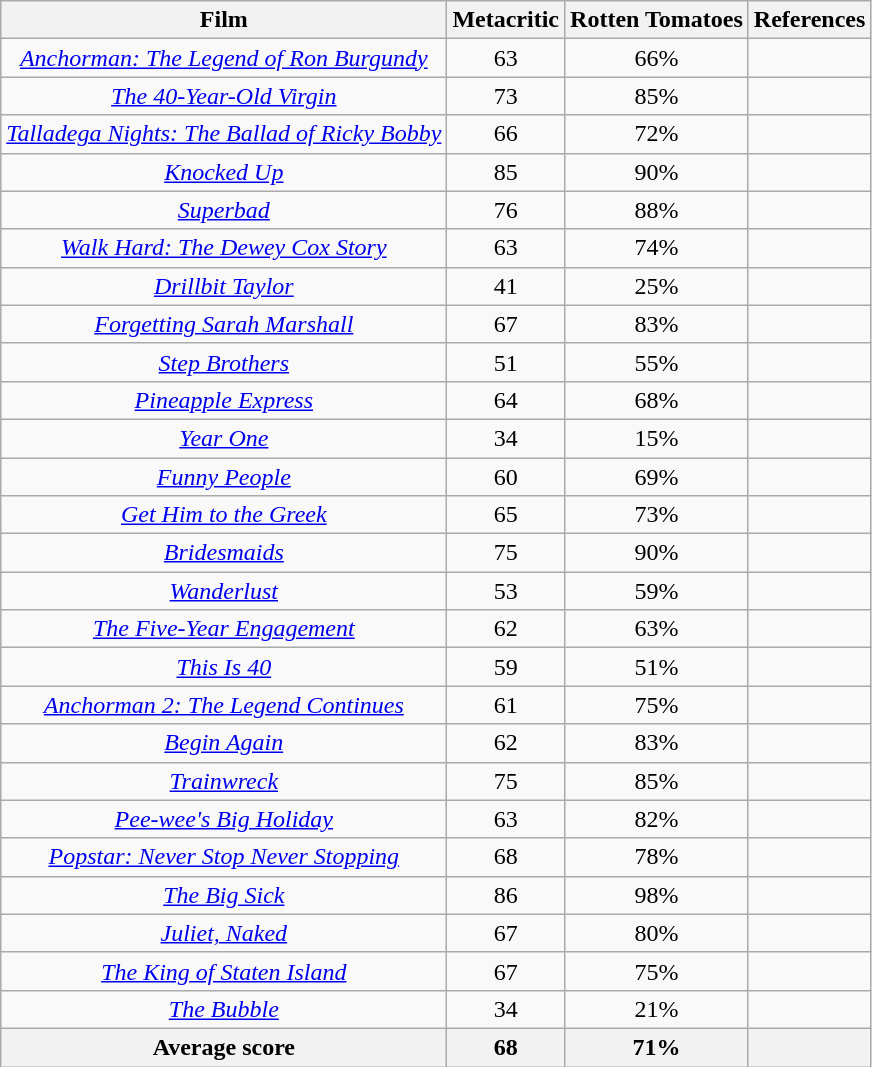<table class="wikitable sortable" style="text-align:center;">
<tr>
<th scope="col">Film</th>
<th scope="col">Metacritic</th>
<th scope="col">Rotten Tomatoes</th>
<th scope="col">References</th>
</tr>
<tr>
<td><em><a href='#'>Anchorman: The Legend of Ron Burgundy</a></em></td>
<td>63</td>
<td>66%</td>
<td></td>
</tr>
<tr>
<td><em><a href='#'>The 40-Year-Old Virgin</a></em></td>
<td>73</td>
<td>85%</td>
<td></td>
</tr>
<tr>
<td><em><a href='#'>Talladega Nights: The Ballad of Ricky Bobby</a></em></td>
<td>66</td>
<td>72%</td>
<td></td>
</tr>
<tr>
<td><em><a href='#'>Knocked Up</a></em></td>
<td>85</td>
<td>90%</td>
<td></td>
</tr>
<tr>
<td><em><a href='#'>Superbad</a></em></td>
<td>76</td>
<td>88%</td>
<td></td>
</tr>
<tr>
<td><em><a href='#'>Walk Hard: The Dewey Cox Story</a></em></td>
<td>63</td>
<td>74%</td>
<td></td>
</tr>
<tr>
<td><em><a href='#'>Drillbit Taylor</a></em></td>
<td>41</td>
<td>25%</td>
<td></td>
</tr>
<tr>
<td><em><a href='#'>Forgetting Sarah Marshall</a></em></td>
<td>67</td>
<td>83%</td>
<td></td>
</tr>
<tr>
<td><em><a href='#'>Step Brothers</a></em></td>
<td>51</td>
<td>55%</td>
<td></td>
</tr>
<tr>
<td><em><a href='#'>Pineapple Express</a></em></td>
<td>64</td>
<td>68%</td>
<td></td>
</tr>
<tr>
<td><em><a href='#'>Year One</a></em></td>
<td>34</td>
<td>15%</td>
<td></td>
</tr>
<tr>
<td><em><a href='#'>Funny People</a></em></td>
<td>60</td>
<td>69%</td>
<td></td>
</tr>
<tr>
<td><em><a href='#'>Get Him to the Greek</a></em></td>
<td>65</td>
<td>73%</td>
<td></td>
</tr>
<tr>
<td><em><a href='#'>Bridesmaids</a></em></td>
<td>75</td>
<td>90%</td>
<td></td>
</tr>
<tr>
<td><em><a href='#'>Wanderlust</a></em></td>
<td>53</td>
<td>59%</td>
<td></td>
</tr>
<tr>
<td><em><a href='#'>The Five-Year Engagement</a></em></td>
<td>62</td>
<td>63%</td>
<td></td>
</tr>
<tr>
<td><em><a href='#'>This Is 40</a></em></td>
<td>59</td>
<td>51%</td>
<td></td>
</tr>
<tr>
<td><em><a href='#'>Anchorman 2: The Legend Continues</a></em></td>
<td>61</td>
<td>75%</td>
<td></td>
</tr>
<tr>
<td><em><a href='#'>Begin Again</a></em></td>
<td>62</td>
<td>83%</td>
<td></td>
</tr>
<tr>
<td><em><a href='#'>Trainwreck</a></em></td>
<td>75</td>
<td>85%</td>
<td></td>
</tr>
<tr>
<td><em><a href='#'>Pee-wee's Big Holiday</a></em></td>
<td>63</td>
<td>82%</td>
<td></td>
</tr>
<tr>
<td><em><a href='#'>Popstar: Never Stop Never Stopping</a></em></td>
<td>68</td>
<td>78%</td>
<td></td>
</tr>
<tr>
<td><em><a href='#'>The Big Sick</a></em></td>
<td>86</td>
<td>98%</td>
<td></td>
</tr>
<tr>
<td><em><a href='#'>Juliet, Naked</a></em></td>
<td>67</td>
<td>80%</td>
<td></td>
</tr>
<tr>
<td><em><a href='#'>The King of Staten Island</a></em></td>
<td>67</td>
<td>75%</td>
<td></td>
</tr>
<tr>
<td><em><a href='#'>The Bubble</a></em></td>
<td>34</td>
<td>21%</td>
<td></td>
</tr>
<tr>
<th>Average score</th>
<th>68</th>
<th>71%</th>
<th scope="row"></th>
</tr>
</table>
